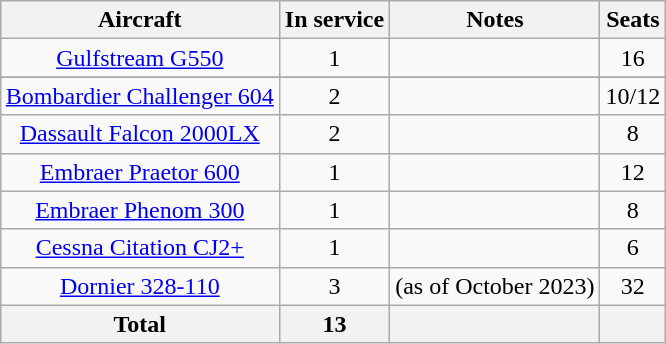<table class="wikitable" style="margin:0.5em auto; text-align:center">
<tr>
<th>Aircraft</th>
<th>In service</th>
<th>Notes</th>
<th>Seats</th>
</tr>
<tr>
<td><a href='#'>Gulfstream G550</a></td>
<td style="text-align:center">1</td>
<td></td>
<td>16</td>
</tr>
<tr>
</tr>
<tr>
<td><a href='#'>Bombardier Challenger 604</a></td>
<td style="text-align:center">2</td>
<td></td>
<td style="text-align:center">10/12</td>
</tr>
<tr>
<td><a href='#'>Dassault Falcon 2000LX</a></td>
<td style="text-align:center">2</td>
<td></td>
<td style="text-align:center">8</td>
</tr>
<tr>
<td><a href='#'>Embraer Praetor 600</a></td>
<td style="text-align:center">1</td>
<td></td>
<td style="text-align:center">12</td>
</tr>
<tr>
<td><a href='#'>Embraer Phenom 300</a></td>
<td style="text-align:center">1</td>
<td></td>
<td style="text-align:center">8</td>
</tr>
<tr>
<td><a href='#'>Cessna Citation CJ2+</a></td>
<td style="text-align:center">1</td>
<td></td>
<td style="text-align:center">6</td>
</tr>
<tr>
<td><a href='#'>Dornier 328-110</a></td>
<td style="text-align:center">3</td>
<td>(as of October 2023)</td>
<td style="text-align:center">32</td>
</tr>
<tr>
<th>Total</th>
<th>13</th>
<th></th>
<th></th>
</tr>
</table>
